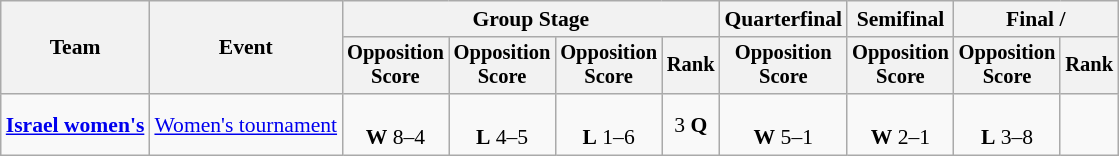<table class="wikitable" style="font-size:90%;text-align:center">
<tr>
<th rowspan="2">Team</th>
<th rowspan="2">Event</th>
<th colspan="4">Group Stage</th>
<th>Quarterfinal</th>
<th>Semifinal</th>
<th colspan="2">Final / </th>
</tr>
<tr style="font-size:95%">
<th>Opposition<br>Score</th>
<th>Opposition<br>Score</th>
<th>Opposition<br>Score</th>
<th>Rank</th>
<th>Opposition<br>Score</th>
<th>Opposition<br>Score</th>
<th>Opposition<br>Score</th>
<th>Rank</th>
</tr>
<tr>
<td align=left><strong><a href='#'>Israel women's</a></strong></td>
<td align=left><a href='#'>Women's tournament</a></td>
<td><br><strong>W</strong> 8–4</td>
<td><br><strong>L</strong> 4–5</td>
<td><br><strong>L</strong> 1–6</td>
<td>3 <strong>Q</strong></td>
<td><br><strong>W</strong> 5–1</td>
<td><br><strong>W</strong> 2–1</td>
<td><br><strong>L</strong> 3–8</td>
<td></td>
</tr>
</table>
